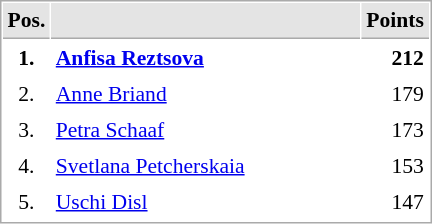<table cellspacing="1" cellpadding="3" style="border:1px solid #AAAAAA;font-size:90%">
<tr bgcolor="#E4E4E4">
<th style="border-bottom:1px solid #AAAAAA" width=10>Pos.</th>
<th style="border-bottom:1px solid #AAAAAA" width=200></th>
<th style="border-bottom:1px solid #AAAAAA" width=20>Points</th>
</tr>
<tr>
<td align="center"><strong>1.</strong></td>
<td> <strong><a href='#'>Anfisa Reztsova</a></strong></td>
<td align="right"><strong>212</strong></td>
</tr>
<tr>
<td align="center">2.</td>
<td> <a href='#'>Anne Briand</a></td>
<td align="right">179</td>
</tr>
<tr>
<td align="center">3.</td>
<td> <a href='#'>Petra Schaaf</a></td>
<td align="right">173</td>
</tr>
<tr>
<td align="center">4.</td>
<td> <a href='#'>Svetlana Petcherskaia</a></td>
<td align="right">153</td>
</tr>
<tr>
<td align="center">5.</td>
<td> <a href='#'>Uschi Disl</a></td>
<td align="right">147</td>
</tr>
<tr>
</tr>
</table>
